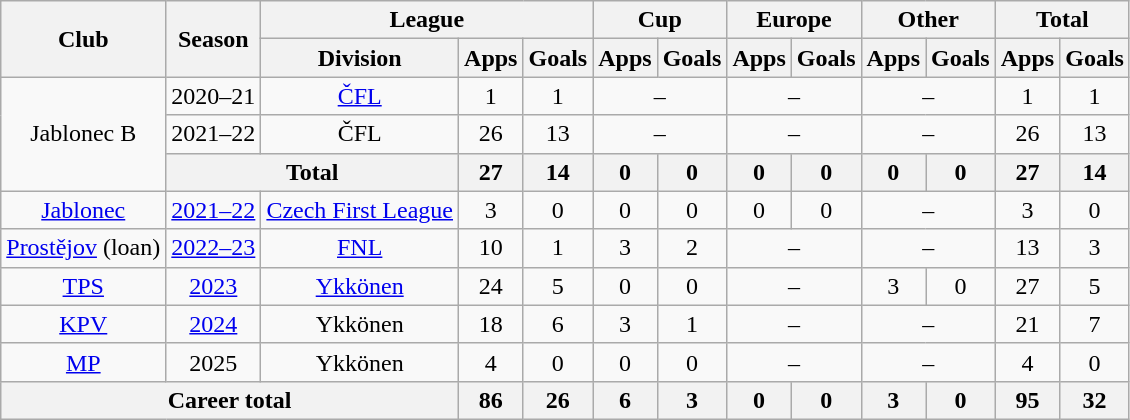<table class="wikitable" style="text-align:center">
<tr>
<th rowspan="2">Club</th>
<th rowspan="2">Season</th>
<th colspan="3">League</th>
<th colspan="2">Cup</th>
<th colspan="2">Europe</th>
<th colspan="2">Other</th>
<th colspan="2">Total</th>
</tr>
<tr>
<th>Division</th>
<th>Apps</th>
<th>Goals</th>
<th>Apps</th>
<th>Goals</th>
<th>Apps</th>
<th>Goals</th>
<th>Apps</th>
<th>Goals</th>
<th>Apps</th>
<th>Goals</th>
</tr>
<tr>
<td rowspan="3">Jablonec B</td>
<td>2020–21</td>
<td><a href='#'>ČFL</a></td>
<td>1</td>
<td>1</td>
<td colspan=2>–</td>
<td colspan=2>–</td>
<td colspan=2>–</td>
<td>1</td>
<td>1</td>
</tr>
<tr>
<td>2021–22</td>
<td>ČFL</td>
<td>26</td>
<td>13</td>
<td colspan=2>–</td>
<td colspan=2>–</td>
<td colspan=2>–</td>
<td>26</td>
<td>13</td>
</tr>
<tr>
<th colspan="2">Total</th>
<th>27</th>
<th>14</th>
<th>0</th>
<th>0</th>
<th>0</th>
<th>0</th>
<th>0</th>
<th>0</th>
<th>27</th>
<th>14</th>
</tr>
<tr>
<td><a href='#'>Jablonec</a></td>
<td><a href='#'>2021–22</a></td>
<td><a href='#'>Czech First League</a></td>
<td>3</td>
<td>0</td>
<td>0</td>
<td>0</td>
<td>0</td>
<td>0</td>
<td colspan=2>–</td>
<td>3</td>
<td>0</td>
</tr>
<tr>
<td><a href='#'>Prostějov</a> (loan)</td>
<td><a href='#'>2022–23</a></td>
<td><a href='#'>FNL</a></td>
<td>10</td>
<td>1</td>
<td>3</td>
<td>2</td>
<td colspan=2>–</td>
<td colspan=2>–</td>
<td>13</td>
<td>3</td>
</tr>
<tr>
<td><a href='#'>TPS</a></td>
<td><a href='#'>2023</a></td>
<td><a href='#'>Ykkönen</a></td>
<td>24</td>
<td>5</td>
<td>0</td>
<td>0</td>
<td colspan=2>–</td>
<td>3</td>
<td>0</td>
<td>27</td>
<td>5</td>
</tr>
<tr>
<td><a href='#'>KPV</a></td>
<td><a href='#'>2024</a></td>
<td>Ykkönen</td>
<td>18</td>
<td>6</td>
<td>3</td>
<td>1</td>
<td colspan=2>–</td>
<td colspan=2>–</td>
<td>21</td>
<td>7</td>
</tr>
<tr>
<td><a href='#'>MP</a></td>
<td>2025</td>
<td>Ykkönen</td>
<td>4</td>
<td>0</td>
<td>0</td>
<td>0</td>
<td colspan=2>–</td>
<td colspan=2>–</td>
<td>4</td>
<td>0</td>
</tr>
<tr>
<th colspan="3">Career total</th>
<th>86</th>
<th>26</th>
<th>6</th>
<th>3</th>
<th>0</th>
<th>0</th>
<th>3</th>
<th>0</th>
<th>95</th>
<th>32</th>
</tr>
</table>
